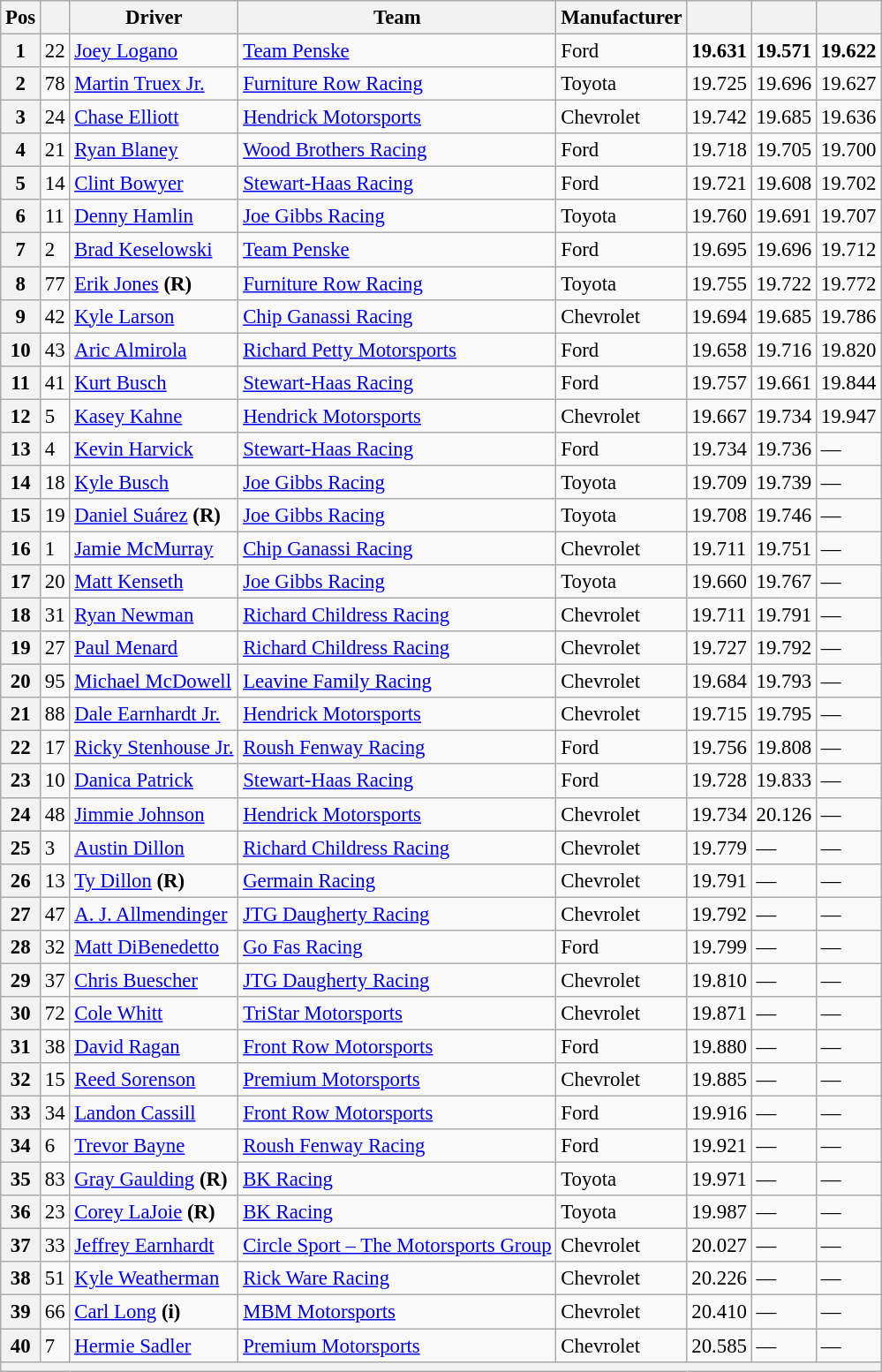<table class="wikitable" style="font-size:95%">
<tr>
<th>Pos</th>
<th></th>
<th>Driver</th>
<th>Team</th>
<th>Manufacturer</th>
<th></th>
<th></th>
<th></th>
</tr>
<tr>
<th>1</th>
<td>22</td>
<td><a href='#'>Joey Logano</a></td>
<td><a href='#'>Team Penske</a></td>
<td>Ford</td>
<td><strong>19.631</strong></td>
<td><strong>19.571</strong></td>
<td><strong>19.622</strong></td>
</tr>
<tr>
<th>2</th>
<td>78</td>
<td><a href='#'>Martin Truex Jr.</a></td>
<td><a href='#'>Furniture Row Racing</a></td>
<td>Toyota</td>
<td>19.725</td>
<td>19.696</td>
<td>19.627</td>
</tr>
<tr>
<th>3</th>
<td>24</td>
<td><a href='#'>Chase Elliott</a></td>
<td><a href='#'>Hendrick Motorsports</a></td>
<td>Chevrolet</td>
<td>19.742</td>
<td>19.685</td>
<td>19.636</td>
</tr>
<tr>
<th>4</th>
<td>21</td>
<td><a href='#'>Ryan Blaney</a></td>
<td><a href='#'>Wood Brothers Racing</a></td>
<td>Ford</td>
<td>19.718</td>
<td>19.705</td>
<td>19.700</td>
</tr>
<tr>
<th>5</th>
<td>14</td>
<td><a href='#'>Clint Bowyer</a></td>
<td><a href='#'>Stewart-Haas Racing</a></td>
<td>Ford</td>
<td>19.721</td>
<td>19.608</td>
<td>19.702</td>
</tr>
<tr>
<th>6</th>
<td>11</td>
<td><a href='#'>Denny Hamlin</a></td>
<td><a href='#'>Joe Gibbs Racing</a></td>
<td>Toyota</td>
<td>19.760</td>
<td>19.691</td>
<td>19.707</td>
</tr>
<tr>
<th>7</th>
<td>2</td>
<td><a href='#'>Brad Keselowski</a></td>
<td><a href='#'>Team Penske</a></td>
<td>Ford</td>
<td>19.695</td>
<td>19.696</td>
<td>19.712</td>
</tr>
<tr>
<th>8</th>
<td>77</td>
<td><a href='#'>Erik Jones</a> <strong>(R)</strong></td>
<td><a href='#'>Furniture Row Racing</a></td>
<td>Toyota</td>
<td>19.755</td>
<td>19.722</td>
<td>19.772</td>
</tr>
<tr>
<th>9</th>
<td>42</td>
<td><a href='#'>Kyle Larson</a></td>
<td><a href='#'>Chip Ganassi Racing</a></td>
<td>Chevrolet</td>
<td>19.694</td>
<td>19.685</td>
<td>19.786</td>
</tr>
<tr>
<th>10</th>
<td>43</td>
<td><a href='#'>Aric Almirola</a></td>
<td><a href='#'>Richard Petty Motorsports</a></td>
<td>Ford</td>
<td>19.658</td>
<td>19.716</td>
<td>19.820</td>
</tr>
<tr>
<th>11</th>
<td>41</td>
<td><a href='#'>Kurt Busch</a></td>
<td><a href='#'>Stewart-Haas Racing</a></td>
<td>Ford</td>
<td>19.757</td>
<td>19.661</td>
<td>19.844</td>
</tr>
<tr>
<th>12</th>
<td>5</td>
<td><a href='#'>Kasey Kahne</a></td>
<td><a href='#'>Hendrick Motorsports</a></td>
<td>Chevrolet</td>
<td>19.667</td>
<td>19.734</td>
<td>19.947</td>
</tr>
<tr>
<th>13</th>
<td>4</td>
<td><a href='#'>Kevin Harvick</a></td>
<td><a href='#'>Stewart-Haas Racing</a></td>
<td>Ford</td>
<td>19.734</td>
<td>19.736</td>
<td>—</td>
</tr>
<tr>
<th>14</th>
<td>18</td>
<td><a href='#'>Kyle Busch</a></td>
<td><a href='#'>Joe Gibbs Racing</a></td>
<td>Toyota</td>
<td>19.709</td>
<td>19.739</td>
<td>—</td>
</tr>
<tr>
<th>15</th>
<td>19</td>
<td><a href='#'>Daniel Suárez</a> <strong>(R)</strong></td>
<td><a href='#'>Joe Gibbs Racing</a></td>
<td>Toyota</td>
<td>19.708</td>
<td>19.746</td>
<td>—</td>
</tr>
<tr>
<th>16</th>
<td>1</td>
<td><a href='#'>Jamie McMurray</a></td>
<td><a href='#'>Chip Ganassi Racing</a></td>
<td>Chevrolet</td>
<td>19.711</td>
<td>19.751</td>
<td>—</td>
</tr>
<tr>
<th>17</th>
<td>20</td>
<td><a href='#'>Matt Kenseth</a></td>
<td><a href='#'>Joe Gibbs Racing</a></td>
<td>Toyota</td>
<td>19.660</td>
<td>19.767</td>
<td>—</td>
</tr>
<tr>
<th>18</th>
<td>31</td>
<td><a href='#'>Ryan Newman</a></td>
<td><a href='#'>Richard Childress Racing</a></td>
<td>Chevrolet</td>
<td>19.711</td>
<td>19.791</td>
<td>—</td>
</tr>
<tr>
<th>19</th>
<td>27</td>
<td><a href='#'>Paul Menard</a></td>
<td><a href='#'>Richard Childress Racing</a></td>
<td>Chevrolet</td>
<td>19.727</td>
<td>19.792</td>
<td>—</td>
</tr>
<tr>
<th>20</th>
<td>95</td>
<td><a href='#'>Michael McDowell</a></td>
<td><a href='#'>Leavine Family Racing</a></td>
<td>Chevrolet</td>
<td>19.684</td>
<td>19.793</td>
<td>—</td>
</tr>
<tr>
<th>21</th>
<td>88</td>
<td><a href='#'>Dale Earnhardt Jr.</a></td>
<td><a href='#'>Hendrick Motorsports</a></td>
<td>Chevrolet</td>
<td>19.715</td>
<td>19.795</td>
<td>—</td>
</tr>
<tr>
<th>22</th>
<td>17</td>
<td><a href='#'>Ricky Stenhouse Jr.</a></td>
<td><a href='#'>Roush Fenway Racing</a></td>
<td>Ford</td>
<td>19.756</td>
<td>19.808</td>
<td>—</td>
</tr>
<tr>
<th>23</th>
<td>10</td>
<td><a href='#'>Danica Patrick</a></td>
<td><a href='#'>Stewart-Haas Racing</a></td>
<td>Ford</td>
<td>19.728</td>
<td>19.833</td>
<td>—</td>
</tr>
<tr>
<th>24</th>
<td>48</td>
<td><a href='#'>Jimmie Johnson</a></td>
<td><a href='#'>Hendrick Motorsports</a></td>
<td>Chevrolet</td>
<td>19.734</td>
<td>20.126</td>
<td>—</td>
</tr>
<tr>
<th>25</th>
<td>3</td>
<td><a href='#'>Austin Dillon</a></td>
<td><a href='#'>Richard Childress Racing</a></td>
<td>Chevrolet</td>
<td>19.779</td>
<td>—</td>
<td>—</td>
</tr>
<tr>
<th>26</th>
<td>13</td>
<td><a href='#'>Ty Dillon</a> <strong>(R)</strong></td>
<td><a href='#'>Germain Racing</a></td>
<td>Chevrolet</td>
<td>19.791</td>
<td>—</td>
<td>—</td>
</tr>
<tr>
<th>27</th>
<td>47</td>
<td><a href='#'>A. J. Allmendinger</a></td>
<td><a href='#'>JTG Daugherty Racing</a></td>
<td>Chevrolet</td>
<td>19.792</td>
<td>—</td>
<td>—</td>
</tr>
<tr>
<th>28</th>
<td>32</td>
<td><a href='#'>Matt DiBenedetto</a></td>
<td><a href='#'>Go Fas Racing</a></td>
<td>Ford</td>
<td>19.799</td>
<td>—</td>
<td>—</td>
</tr>
<tr>
<th>29</th>
<td>37</td>
<td><a href='#'>Chris Buescher</a></td>
<td><a href='#'>JTG Daugherty Racing</a></td>
<td>Chevrolet</td>
<td>19.810</td>
<td>—</td>
<td>—</td>
</tr>
<tr>
<th>30</th>
<td>72</td>
<td><a href='#'>Cole Whitt</a></td>
<td><a href='#'>TriStar Motorsports</a></td>
<td>Chevrolet</td>
<td>19.871</td>
<td>—</td>
<td>—</td>
</tr>
<tr>
<th>31</th>
<td>38</td>
<td><a href='#'>David Ragan</a></td>
<td><a href='#'>Front Row Motorsports</a></td>
<td>Ford</td>
<td>19.880</td>
<td>—</td>
<td>—</td>
</tr>
<tr>
<th>32</th>
<td>15</td>
<td><a href='#'>Reed Sorenson</a></td>
<td><a href='#'>Premium Motorsports</a></td>
<td>Chevrolet</td>
<td>19.885</td>
<td>—</td>
<td>—</td>
</tr>
<tr>
<th>33</th>
<td>34</td>
<td><a href='#'>Landon Cassill</a></td>
<td><a href='#'>Front Row Motorsports</a></td>
<td>Ford</td>
<td>19.916</td>
<td>—</td>
<td>—</td>
</tr>
<tr>
<th>34</th>
<td>6</td>
<td><a href='#'>Trevor Bayne</a></td>
<td><a href='#'>Roush Fenway Racing</a></td>
<td>Ford</td>
<td>19.921</td>
<td>—</td>
<td>—</td>
</tr>
<tr>
<th>35</th>
<td>83</td>
<td><a href='#'>Gray Gaulding</a> <strong>(R)</strong></td>
<td><a href='#'>BK Racing</a></td>
<td>Toyota</td>
<td>19.971</td>
<td>—</td>
<td>—</td>
</tr>
<tr>
<th>36</th>
<td>23</td>
<td><a href='#'>Corey LaJoie</a> <strong>(R)</strong></td>
<td><a href='#'>BK Racing</a></td>
<td>Toyota</td>
<td>19.987</td>
<td>—</td>
<td>—</td>
</tr>
<tr>
<th>37</th>
<td>33</td>
<td><a href='#'>Jeffrey Earnhardt</a></td>
<td><a href='#'>Circle Sport – The Motorsports Group</a></td>
<td>Chevrolet</td>
<td>20.027</td>
<td>—</td>
<td>—</td>
</tr>
<tr>
<th>38</th>
<td>51</td>
<td><a href='#'>Kyle Weatherman</a></td>
<td><a href='#'>Rick Ware Racing</a></td>
<td>Chevrolet</td>
<td>20.226</td>
<td>—</td>
<td>—</td>
</tr>
<tr>
<th>39</th>
<td>66</td>
<td><a href='#'>Carl Long</a> <strong>(i)</strong></td>
<td><a href='#'>MBM Motorsports</a></td>
<td>Chevrolet</td>
<td>20.410</td>
<td>—</td>
<td>—</td>
</tr>
<tr>
<th>40</th>
<td>7</td>
<td><a href='#'>Hermie Sadler</a></td>
<td><a href='#'>Premium Motorsports</a></td>
<td>Chevrolet</td>
<td>20.585</td>
<td>—</td>
<td>—</td>
</tr>
<tr>
<th colspan="8"></th>
</tr>
</table>
